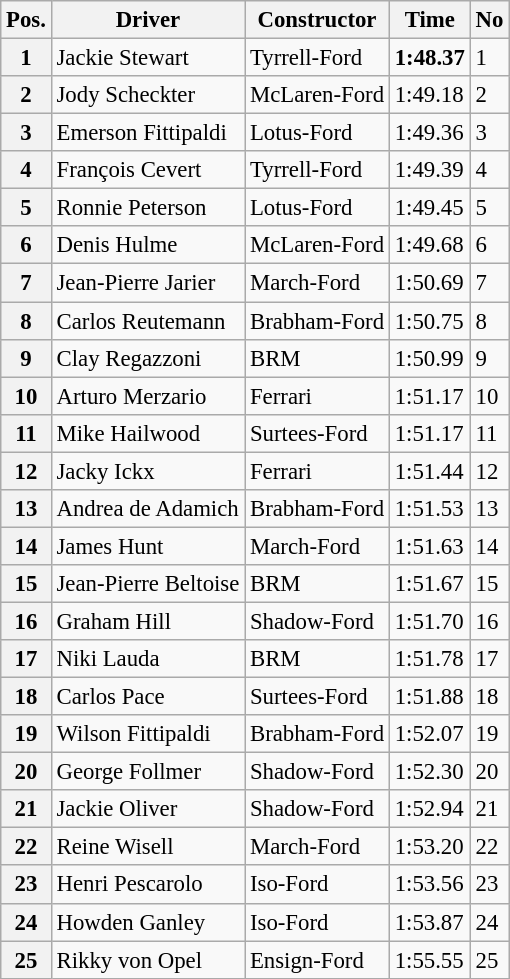<table class="wikitable sortable" style="font-size: 95%;">
<tr>
<th>Pos.</th>
<th>Driver</th>
<th>Constructor</th>
<th>Time</th>
<th>No</th>
</tr>
<tr>
<th>1</th>
<td>Jackie Stewart</td>
<td>Tyrrell-Ford</td>
<td><strong>1:48.37</strong></td>
<td>1</td>
</tr>
<tr>
<th>2</th>
<td>Jody Scheckter</td>
<td>McLaren-Ford</td>
<td>1:49.18</td>
<td>2</td>
</tr>
<tr>
<th>3</th>
<td>Emerson Fittipaldi</td>
<td>Lotus-Ford</td>
<td>1:49.36</td>
<td>3</td>
</tr>
<tr>
<th>4</th>
<td>François Cevert</td>
<td>Tyrrell-Ford</td>
<td>1:49.39</td>
<td>4</td>
</tr>
<tr>
<th>5</th>
<td>Ronnie Peterson</td>
<td>Lotus-Ford</td>
<td>1:49.45</td>
<td>5</td>
</tr>
<tr>
<th>6</th>
<td>Denis Hulme</td>
<td>McLaren-Ford</td>
<td>1:49.68</td>
<td>6</td>
</tr>
<tr>
<th>7</th>
<td>Jean-Pierre Jarier</td>
<td>March-Ford</td>
<td>1:50.69</td>
<td>7</td>
</tr>
<tr>
<th>8</th>
<td>Carlos Reutemann</td>
<td>Brabham-Ford</td>
<td>1:50.75</td>
<td>8</td>
</tr>
<tr>
<th>9</th>
<td>Clay Regazzoni</td>
<td>BRM</td>
<td>1:50.99</td>
<td>9</td>
</tr>
<tr>
<th>10</th>
<td>Arturo Merzario</td>
<td>Ferrari</td>
<td>1:51.17</td>
<td>10</td>
</tr>
<tr>
<th>11</th>
<td>Mike Hailwood</td>
<td>Surtees-Ford</td>
<td>1:51.17</td>
<td>11</td>
</tr>
<tr>
<th>12</th>
<td>Jacky Ickx</td>
<td>Ferrari</td>
<td>1:51.44</td>
<td>12</td>
</tr>
<tr>
<th>13</th>
<td>Andrea de Adamich</td>
<td>Brabham-Ford</td>
<td>1:51.53</td>
<td>13</td>
</tr>
<tr>
<th>14</th>
<td>James Hunt</td>
<td>March-Ford</td>
<td>1:51.63</td>
<td>14</td>
</tr>
<tr>
<th>15</th>
<td>Jean-Pierre Beltoise</td>
<td>BRM</td>
<td>1:51.67</td>
<td>15</td>
</tr>
<tr>
<th>16</th>
<td>Graham Hill</td>
<td>Shadow-Ford</td>
<td>1:51.70</td>
<td>16</td>
</tr>
<tr>
<th>17</th>
<td>Niki Lauda</td>
<td>BRM</td>
<td>1:51.78</td>
<td>17</td>
</tr>
<tr>
<th>18</th>
<td>Carlos Pace</td>
<td>Surtees-Ford</td>
<td>1:51.88</td>
<td>18</td>
</tr>
<tr>
<th>19</th>
<td>Wilson Fittipaldi</td>
<td>Brabham-Ford</td>
<td>1:52.07</td>
<td>19</td>
</tr>
<tr>
<th>20</th>
<td>George Follmer</td>
<td>Shadow-Ford</td>
<td>1:52.30</td>
<td>20</td>
</tr>
<tr>
<th>21</th>
<td>Jackie Oliver</td>
<td>Shadow-Ford</td>
<td>1:52.94</td>
<td>21</td>
</tr>
<tr>
<th>22</th>
<td>Reine Wisell</td>
<td>March-Ford</td>
<td>1:53.20</td>
<td>22</td>
</tr>
<tr>
<th>23</th>
<td>Henri Pescarolo</td>
<td>Iso-Ford</td>
<td>1:53.56</td>
<td>23</td>
</tr>
<tr>
<th>24</th>
<td>Howden Ganley</td>
<td>Iso-Ford</td>
<td>1:53.87</td>
<td>24</td>
</tr>
<tr>
<th>25</th>
<td>Rikky von Opel</td>
<td>Ensign-Ford</td>
<td>1:55.55</td>
<td>25</td>
</tr>
</table>
